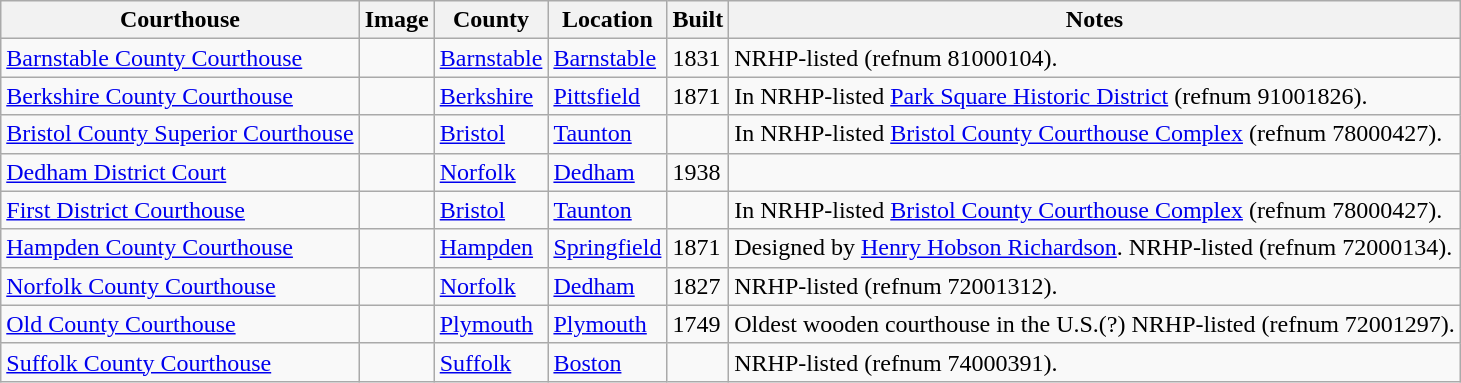<table class="wikitable sortable sticky-header sort-under">
<tr>
<th>Courthouse</th>
<th>Image</th>
<th>County</th>
<th>Location</th>
<th>Built</th>
<th>Notes</th>
</tr>
<tr>
<td><a href='#'>Barnstable County Courthouse</a></td>
<td></td>
<td><a href='#'>Barnstable</a></td>
<td><a href='#'>Barnstable</a><br><small></small></td>
<td>1831</td>
<td>NRHP-listed (refnum 81000104).</td>
</tr>
<tr>
<td><a href='#'>Berkshire County Courthouse</a></td>
<td></td>
<td><a href='#'>Berkshire</a></td>
<td><a href='#'>Pittsfield</a><br><small></small></td>
<td>1871</td>
<td>In NRHP-listed <a href='#'>Park Square Historic District</a> (refnum 91001826).</td>
</tr>
<tr>
<td><a href='#'>Bristol County Superior Courthouse</a></td>
<td></td>
<td><a href='#'>Bristol</a></td>
<td><a href='#'>Taunton</a></td>
<td></td>
<td>In NRHP-listed <a href='#'>Bristol County Courthouse Complex</a> (refnum 78000427).</td>
</tr>
<tr>
<td><a href='#'>Dedham District Court</a></td>
<td></td>
<td><a href='#'>Norfolk</a></td>
<td><a href='#'>Dedham</a></td>
<td>1938</td>
</tr>
<tr>
<td><a href='#'>First District Courthouse</a></td>
<td></td>
<td><a href='#'>Bristol</a></td>
<td><a href='#'>Taunton</a></td>
<td></td>
<td>In NRHP-listed <a href='#'>Bristol County Courthouse Complex</a> (refnum 78000427).</td>
</tr>
<tr>
<td><a href='#'>Hampden County Courthouse</a></td>
<td></td>
<td><a href='#'>Hampden</a></td>
<td><a href='#'>Springfield</a><br><small></small></td>
<td>1871</td>
<td>Designed by <a href='#'>Henry Hobson Richardson</a>. NRHP-listed (refnum 72000134).</td>
</tr>
<tr>
<td><a href='#'>Norfolk County Courthouse</a></td>
<td></td>
<td><a href='#'>Norfolk</a></td>
<td><a href='#'>Dedham</a></td>
<td>1827</td>
<td>NRHP-listed (refnum 72001312).</td>
</tr>
<tr>
<td><a href='#'>Old County Courthouse</a></td>
<td></td>
<td><a href='#'>Plymouth</a></td>
<td><a href='#'>Plymouth</a><br><small></small></td>
<td>1749</td>
<td>Oldest wooden courthouse in the U.S.(?) NRHP-listed (refnum 72001297).</td>
</tr>
<tr>
<td><a href='#'>Suffolk County Courthouse</a></td>
<td></td>
<td><a href='#'>Suffolk</a></td>
<td><a href='#'>Boston</a><br><small></small></td>
<td></td>
<td>NRHP-listed (refnum 74000391).</td>
</tr>
</table>
